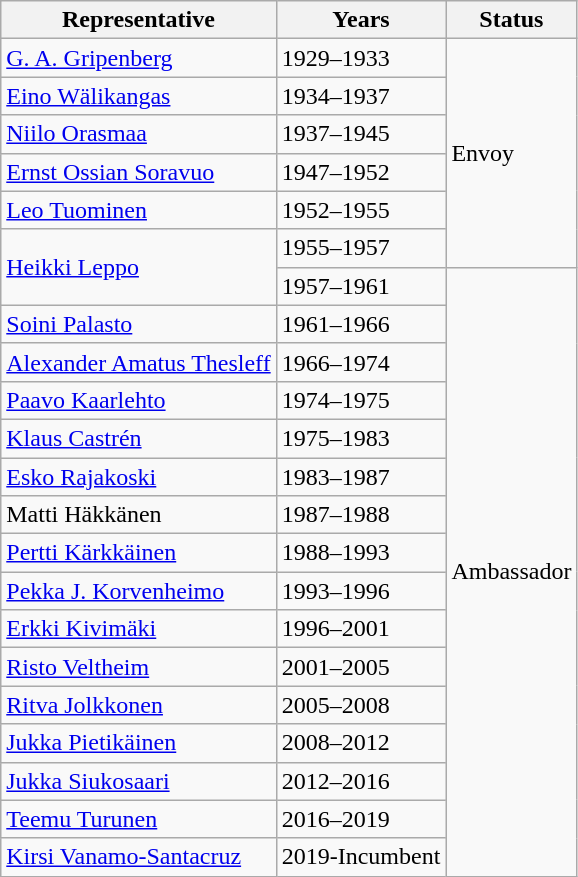<table class="wikitable sortable">
<tr>
<th>Representative</th>
<th>Years</th>
<th>Status</th>
</tr>
<tr>
<td><a href='#'>G. A. Gripenberg</a></td>
<td>1929–1933</td>
<td rowspan="6">Envoy</td>
</tr>
<tr>
<td><a href='#'>Eino Wälikangas</a></td>
<td>1934–1937</td>
</tr>
<tr>
<td><a href='#'>Niilo Orasmaa</a></td>
<td>1937–1945</td>
</tr>
<tr>
<td><a href='#'>Ernst Ossian Soravuo</a></td>
<td>1947–1952</td>
</tr>
<tr>
<td><a href='#'>Leo Tuominen</a></td>
<td>1952–1955</td>
</tr>
<tr>
<td rowspan="2"><a href='#'>Heikki Leppo</a></td>
<td>1955–1957</td>
</tr>
<tr>
<td>1957–1961</td>
<td rowspan="16">Ambassador</td>
</tr>
<tr>
<td><a href='#'>Soini Palasto</a></td>
<td>1961–1966</td>
</tr>
<tr>
<td><a href='#'>Alexander Amatus Thesleff</a></td>
<td>1966–1974</td>
</tr>
<tr>
<td><a href='#'>Paavo Kaarlehto</a></td>
<td>1974–1975</td>
</tr>
<tr>
<td><a href='#'>Klaus Castrén</a></td>
<td>1975–1983</td>
</tr>
<tr>
<td><a href='#'>Esko Rajakoski</a></td>
<td>1983–1987</td>
</tr>
<tr>
<td>Matti Häkkänen</td>
<td>1987–1988</td>
</tr>
<tr>
<td><a href='#'>Pertti Kärkkäinen</a></td>
<td>1988–1993</td>
</tr>
<tr>
<td><a href='#'>Pekka J. Korvenheimo</a></td>
<td>1993–1996</td>
</tr>
<tr>
<td><a href='#'>Erkki Kivimäki</a></td>
<td>1996–2001</td>
</tr>
<tr>
<td><a href='#'>Risto Veltheim</a></td>
<td>2001–2005</td>
</tr>
<tr>
<td><a href='#'>Ritva Jolkkonen</a></td>
<td>2005–2008</td>
</tr>
<tr>
<td><a href='#'>Jukka Pietikäinen</a></td>
<td>2008–2012</td>
</tr>
<tr>
<td><a href='#'>Jukka Siukosaari</a></td>
<td>2012–2016</td>
</tr>
<tr>
<td><a href='#'>Teemu Turunen</a></td>
<td>2016–2019</td>
</tr>
<tr>
<td><a href='#'>Kirsi Vanamo-Santacruz</a></td>
<td>2019-Incumbent</td>
</tr>
</table>
